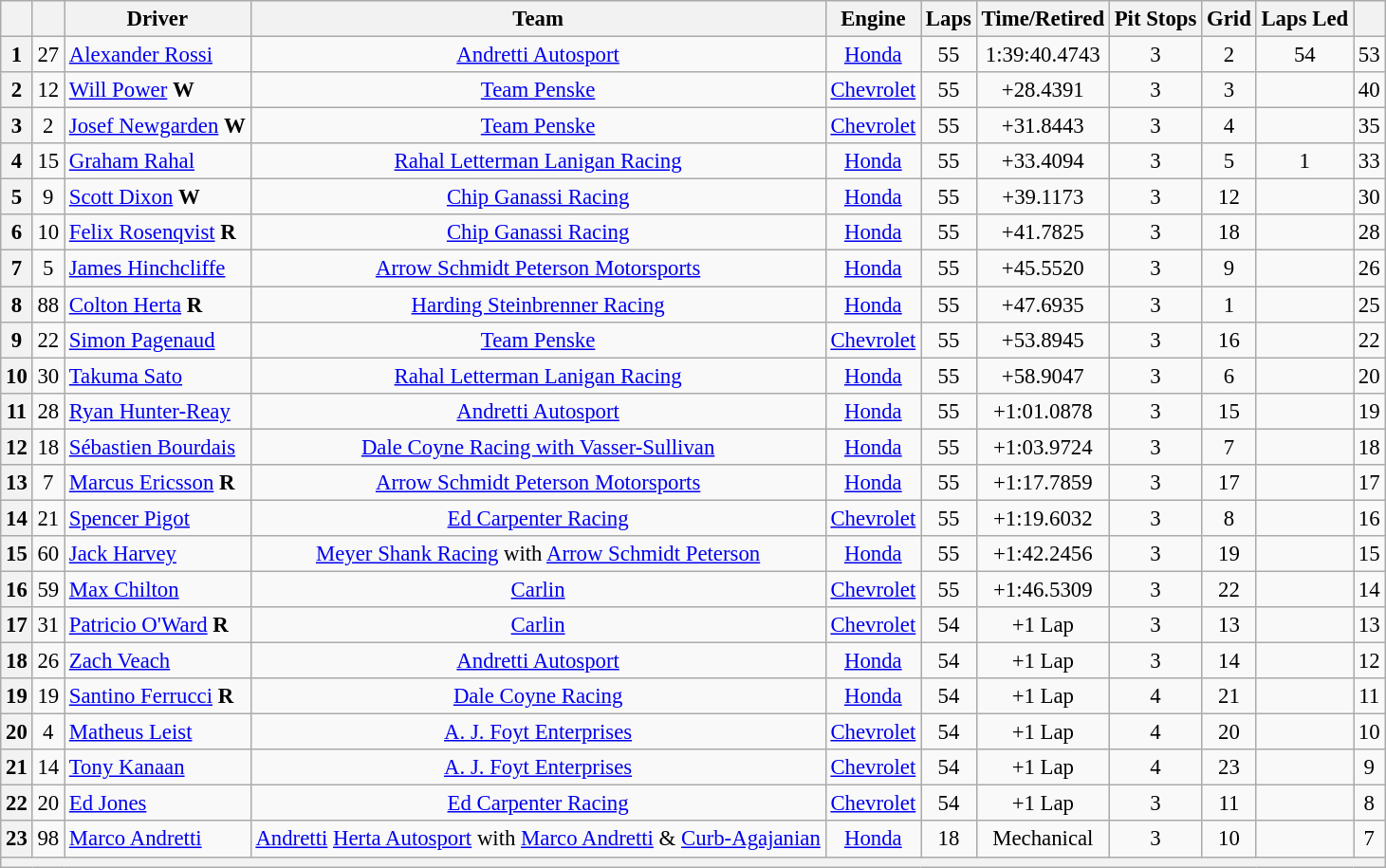<table class="wikitable" style="text-align:center; font-size: 95%;">
<tr>
<th></th>
<th></th>
<th>Driver</th>
<th>Team</th>
<th>Engine</th>
<th>Laps</th>
<th>Time/Retired</th>
<th>Pit Stops</th>
<th>Grid</th>
<th>Laps Led</th>
<th></th>
</tr>
<tr>
<th>1</th>
<td>27</td>
<td align="left"> <a href='#'>Alexander Rossi</a></td>
<td><a href='#'>Andretti Autosport</a></td>
<td><a href='#'>Honda</a></td>
<td>55</td>
<td>1:39:40.4743</td>
<td>3</td>
<td>2</td>
<td>54</td>
<td>53</td>
</tr>
<tr>
<th>2</th>
<td>12</td>
<td align="left"> <a href='#'>Will Power</a> <strong><span>W</span></strong></td>
<td><a href='#'>Team Penske</a></td>
<td><a href='#'>Chevrolet</a></td>
<td>55</td>
<td>+28.4391</td>
<td>3</td>
<td>3</td>
<td></td>
<td>40</td>
</tr>
<tr>
<th>3</th>
<td>2</td>
<td align="left"> <a href='#'>Josef Newgarden</a> <strong><span>W</span></strong></td>
<td><a href='#'>Team Penske</a></td>
<td><a href='#'>Chevrolet</a></td>
<td>55</td>
<td>+31.8443</td>
<td>3</td>
<td>4</td>
<td></td>
<td>35</td>
</tr>
<tr>
<th>4</th>
<td>15</td>
<td align="left"> <a href='#'>Graham Rahal</a></td>
<td><a href='#'>Rahal Letterman Lanigan Racing</a></td>
<td><a href='#'>Honda</a></td>
<td>55</td>
<td>+33.4094</td>
<td>3</td>
<td>5</td>
<td>1</td>
<td>33</td>
</tr>
<tr>
<th>5</th>
<td>9</td>
<td align="left"> <a href='#'>Scott Dixon</a> <strong><span>W</span></strong></td>
<td><a href='#'>Chip Ganassi Racing</a></td>
<td><a href='#'>Honda</a></td>
<td>55</td>
<td>+39.1173</td>
<td>3</td>
<td>12</td>
<td></td>
<td>30</td>
</tr>
<tr>
<th>6</th>
<td>10</td>
<td align="left"> <a href='#'>Felix Rosenqvist</a> <strong><span>R</span></strong></td>
<td><a href='#'>Chip Ganassi Racing</a></td>
<td><a href='#'>Honda</a></td>
<td>55</td>
<td>+41.7825</td>
<td>3</td>
<td>18</td>
<td></td>
<td>28</td>
</tr>
<tr>
<th>7</th>
<td>5</td>
<td align="left"> <a href='#'>James Hinchcliffe</a></td>
<td><a href='#'>Arrow Schmidt Peterson Motorsports</a></td>
<td><a href='#'>Honda</a></td>
<td>55</td>
<td>+45.5520</td>
<td>3</td>
<td>9</td>
<td></td>
<td>26</td>
</tr>
<tr>
<th>8</th>
<td>88</td>
<td align="left"> <a href='#'>Colton Herta</a> <strong><span>R</span></strong></td>
<td><a href='#'>Harding Steinbrenner Racing</a></td>
<td><a href='#'>Honda</a></td>
<td>55</td>
<td>+47.6935</td>
<td>3</td>
<td>1</td>
<td></td>
<td>25</td>
</tr>
<tr>
<th>9</th>
<td>22</td>
<td align="left"> <a href='#'>Simon Pagenaud</a></td>
<td><a href='#'>Team Penske</a></td>
<td><a href='#'>Chevrolet</a></td>
<td>55</td>
<td>+53.8945</td>
<td>3</td>
<td>16</td>
<td></td>
<td>22</td>
</tr>
<tr>
<th>10</th>
<td>30</td>
<td align="left"> <a href='#'>Takuma Sato</a></td>
<td><a href='#'>Rahal Letterman Lanigan Racing</a></td>
<td><a href='#'>Honda</a></td>
<td>55</td>
<td>+58.9047</td>
<td>3</td>
<td>6</td>
<td></td>
<td>20</td>
</tr>
<tr>
<th>11</th>
<td>28</td>
<td align="left"> <a href='#'>Ryan Hunter-Reay</a></td>
<td><a href='#'>Andretti Autosport</a></td>
<td><a href='#'>Honda</a></td>
<td>55</td>
<td>+1:01.0878</td>
<td>3</td>
<td>15</td>
<td></td>
<td>19</td>
</tr>
<tr>
<th>12</th>
<td>18</td>
<td align="left"> <a href='#'>Sébastien Bourdais</a></td>
<td><a href='#'>Dale Coyne Racing with Vasser-Sullivan</a></td>
<td><a href='#'>Honda</a></td>
<td>55</td>
<td>+1:03.9724</td>
<td>3</td>
<td>7</td>
<td></td>
<td>18</td>
</tr>
<tr>
<th>13</th>
<td>7</td>
<td align="left"> <a href='#'>Marcus Ericsson</a> <strong><span>R</span></strong></td>
<td><a href='#'>Arrow Schmidt Peterson Motorsports</a></td>
<td><a href='#'>Honda</a></td>
<td>55</td>
<td>+1:17.7859</td>
<td>3</td>
<td>17</td>
<td></td>
<td>17</td>
</tr>
<tr>
<th>14</th>
<td>21</td>
<td align="left"> <a href='#'>Spencer Pigot</a></td>
<td><a href='#'>Ed Carpenter Racing</a></td>
<td><a href='#'>Chevrolet</a></td>
<td>55</td>
<td>+1:19.6032</td>
<td>3</td>
<td>8</td>
<td></td>
<td>16</td>
</tr>
<tr>
<th>15</th>
<td>60</td>
<td align="left"> <a href='#'>Jack Harvey</a></td>
<td><a href='#'>Meyer Shank Racing</a> with <a href='#'>Arrow Schmidt Peterson</a></td>
<td><a href='#'>Honda</a></td>
<td>55</td>
<td>+1:42.2456</td>
<td>3</td>
<td>19</td>
<td></td>
<td>15</td>
</tr>
<tr>
<th>16</th>
<td>59</td>
<td align="left"> <a href='#'>Max Chilton</a></td>
<td><a href='#'>Carlin</a></td>
<td><a href='#'>Chevrolet</a></td>
<td>55</td>
<td>+1:46.5309</td>
<td>3</td>
<td>22</td>
<td></td>
<td>14</td>
</tr>
<tr>
<th>17</th>
<td>31</td>
<td align="left"> <a href='#'>Patricio O'Ward</a> <strong><span>R</span></strong></td>
<td><a href='#'>Carlin</a></td>
<td><a href='#'>Chevrolet</a></td>
<td>54</td>
<td>+1 Lap</td>
<td>3</td>
<td>13</td>
<td></td>
<td>13</td>
</tr>
<tr>
<th>18</th>
<td>26</td>
<td align="left"> <a href='#'>Zach Veach</a></td>
<td><a href='#'>Andretti Autosport</a></td>
<td><a href='#'>Honda</a></td>
<td>54</td>
<td>+1 Lap</td>
<td>3</td>
<td>14</td>
<td></td>
<td>12</td>
</tr>
<tr>
<th>19</th>
<td>19</td>
<td align="left"> <a href='#'>Santino Ferrucci</a> <strong><span>R</span></strong></td>
<td><a href='#'>Dale Coyne Racing</a></td>
<td><a href='#'>Honda</a></td>
<td>54</td>
<td>+1 Lap</td>
<td>4</td>
<td>21</td>
<td></td>
<td>11</td>
</tr>
<tr>
<th>20</th>
<td>4</td>
<td align="left"> <a href='#'>Matheus Leist</a></td>
<td><a href='#'>A. J. Foyt Enterprises</a></td>
<td><a href='#'>Chevrolet</a></td>
<td>54</td>
<td>+1 Lap</td>
<td>4</td>
<td>20</td>
<td></td>
<td>10</td>
</tr>
<tr>
<th>21</th>
<td>14</td>
<td align="left"> <a href='#'>Tony Kanaan</a></td>
<td><a href='#'>A. J. Foyt Enterprises</a></td>
<td><a href='#'>Chevrolet</a></td>
<td>54</td>
<td>+1 Lap</td>
<td>4</td>
<td>23</td>
<td></td>
<td>9</td>
</tr>
<tr>
<th>22</th>
<td>20</td>
<td align="left"> <a href='#'>Ed Jones</a></td>
<td><a href='#'>Ed Carpenter Racing</a></td>
<td><a href='#'>Chevrolet</a></td>
<td>54</td>
<td>+1 Lap</td>
<td>3</td>
<td>11</td>
<td></td>
<td>8</td>
</tr>
<tr>
<th>23</th>
<td>98</td>
<td align="left"> <a href='#'>Marco Andretti</a></td>
<td><a href='#'>Andretti</a> <a href='#'>Herta Autosport</a> with <a href='#'>Marco Andretti</a> & <a href='#'>Curb-Agajanian</a></td>
<td><a href='#'>Honda</a></td>
<td>18</td>
<td>Mechanical</td>
<td>3</td>
<td>10</td>
<td></td>
<td>7</td>
</tr>
<tr>
<th colspan="11"></th>
</tr>
</table>
